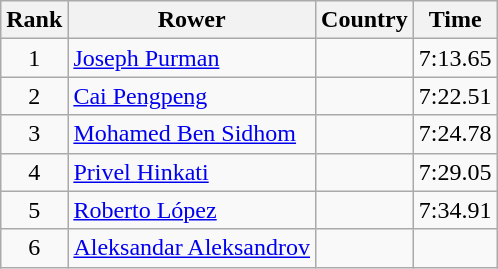<table class="wikitable" style="text-align:center">
<tr>
<th>Rank</th>
<th>Rower</th>
<th>Country</th>
<th>Time</th>
</tr>
<tr>
<td>1</td>
<td align="left"><a href='#'>Joseph Purman</a></td>
<td align="left"></td>
<td>7:13.65</td>
</tr>
<tr>
<td>2</td>
<td align="left"><a href='#'>Cai Pengpeng</a></td>
<td align="left"></td>
<td>7:22.51</td>
</tr>
<tr>
<td>3</td>
<td align="left"><a href='#'>Mohamed Ben Sidhom</a></td>
<td align="left"></td>
<td>7:24.78</td>
</tr>
<tr>
<td>4</td>
<td align="left"><a href='#'>Privel Hinkati</a></td>
<td align="left"></td>
<td>7:29.05</td>
</tr>
<tr>
<td>5</td>
<td align="left"><a href='#'>Roberto López</a></td>
<td align="left"></td>
<td>7:34.91</td>
</tr>
<tr>
<td>6</td>
<td align="left"><a href='#'>Aleksandar Aleksandrov</a></td>
<td align="left"></td>
<td></td>
</tr>
</table>
